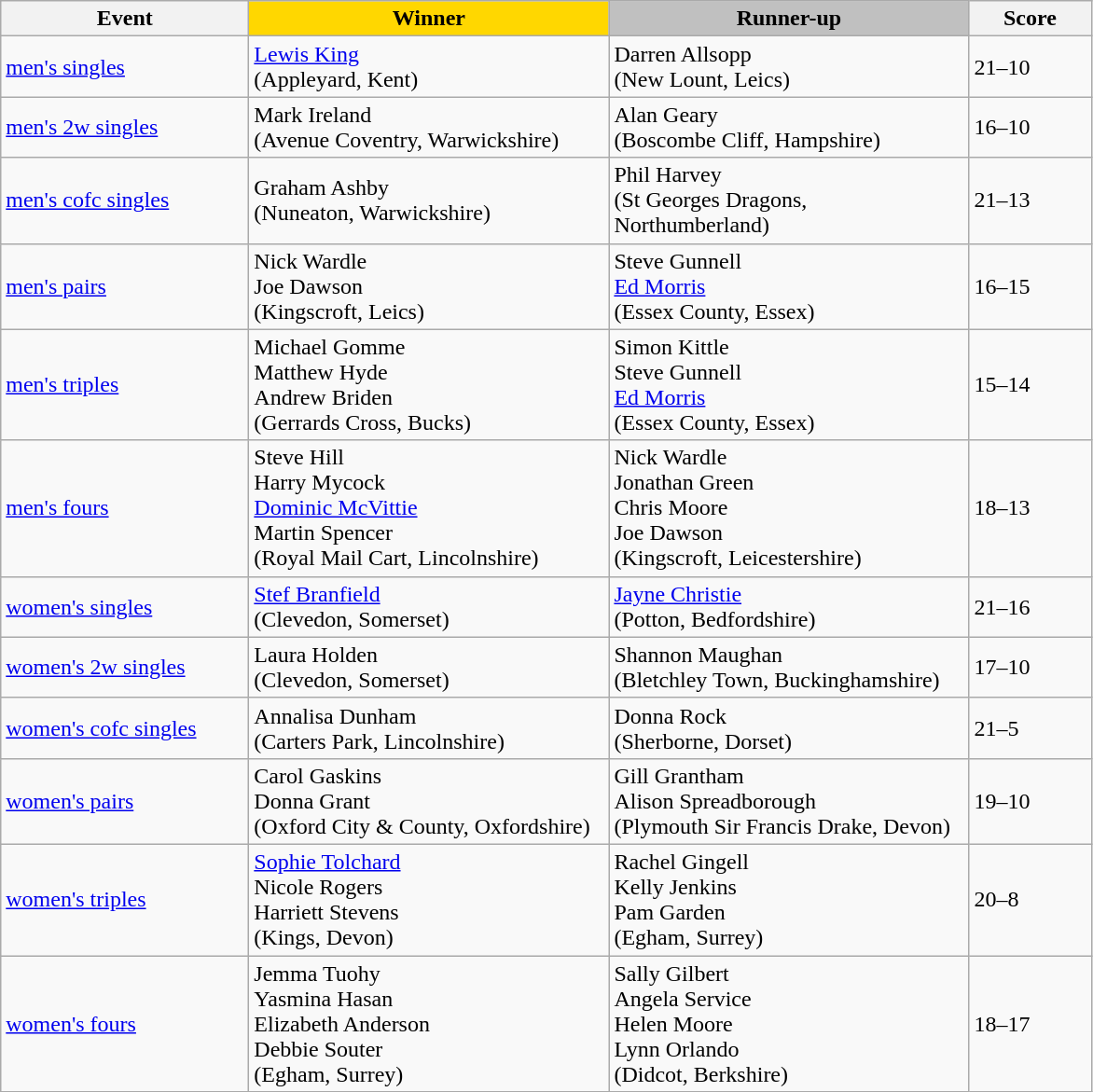<table class="wikitable" style="font-size: 100%">
<tr>
<th width=170>Event</th>
<th width=250 style="background-color: gold;">Winner</th>
<th width=250 style="background-color: silver;">Runner-up</th>
<th width=80>Score</th>
</tr>
<tr>
<td><a href='#'>men's singles</a></td>
<td><a href='#'>Lewis King</a><br>(Appleyard, Kent)</td>
<td>Darren Allsopp<br>(New Lount, Leics)</td>
<td>21–10</td>
</tr>
<tr>
<td><a href='#'>men's 2w singles</a></td>
<td>Mark Ireland<br>(Avenue Coventry, Warwickshire)</td>
<td>Alan Geary<br>(Boscombe Cliff, Hampshire)</td>
<td>16–10</td>
</tr>
<tr>
<td><a href='#'>men's cofc singles</a></td>
<td>Graham Ashby<br>(Nuneaton, Warwickshire)</td>
<td>Phil Harvey<br>(St Georges Dragons, Northumberland)</td>
<td>21–13</td>
</tr>
<tr>
<td><a href='#'>men's pairs</a></td>
<td>Nick Wardle<br>Joe Dawson<br> (Kingscroft, Leics)</td>
<td>Steve Gunnell<br> <a href='#'>Ed Morris</a><br> (Essex County, Essex)</td>
<td>16–15</td>
</tr>
<tr>
<td><a href='#'>men's triples</a></td>
<td>Michael Gomme<br>Matthew Hyde<br>Andrew Briden<br>(Gerrards Cross, Bucks)</td>
<td>Simon Kittle<br>Steve Gunnell<br><a href='#'>Ed Morris</a><br>(Essex County, Essex)</td>
<td>15–14</td>
</tr>
<tr>
<td><a href='#'>men's fours</a></td>
<td>Steve Hill<br>Harry Mycock<br><a href='#'>Dominic McVittie</a><br>Martin Spencer<br>(Royal Mail Cart, Lincolnshire)</td>
<td>Nick Wardle<br>Jonathan Green<br>Chris Moore<br>Joe Dawson<br>(Kingscroft, Leicestershire)</td>
<td>18–13</td>
</tr>
<tr>
<td><a href='#'>women's singles</a></td>
<td><a href='#'>Stef Branfield</a><br>(Clevedon, Somerset)</td>
<td><a href='#'>Jayne Christie</a><br>(Potton, Bedfordshire)</td>
<td>21–16</td>
</tr>
<tr>
<td><a href='#'>women's 2w singles</a></td>
<td>Laura Holden<br>(Clevedon, Somerset)</td>
<td>Shannon Maughan<br>(Bletchley Town, Buckinghamshire)</td>
<td>17–10</td>
</tr>
<tr>
<td><a href='#'>women's cofc singles</a></td>
<td>Annalisa Dunham<br>(Carters Park, Lincolnshire)</td>
<td>Donna Rock<br>(Sherborne, Dorset)</td>
<td>21–5</td>
</tr>
<tr>
<td><a href='#'>women's pairs</a></td>
<td>Carol Gaskins<br> Donna Grant<br>(Oxford City & County, Oxfordshire)</td>
<td>Gill Grantham<br>Alison Spreadborough<br>(Plymouth Sir Francis Drake, Devon)</td>
<td>19–10</td>
</tr>
<tr>
<td><a href='#'>women's triples</a></td>
<td><a href='#'>Sophie Tolchard</a><br>Nicole Rogers<br>Harriett Stevens<br>(Kings, Devon)</td>
<td>Rachel Gingell<br>Kelly Jenkins<br> Pam Garden<br>(Egham, Surrey)</td>
<td>20–8</td>
</tr>
<tr>
<td><a href='#'>women's fours</a></td>
<td>Jemma Tuohy<br>Yasmina Hasan<br>Elizabeth Anderson<br>Debbie Souter<br>(Egham, Surrey)</td>
<td>Sally Gilbert<br>Angela Service<br>Helen Moore<br>Lynn Orlando<br>(Didcot, Berkshire)</td>
<td>18–17</td>
</tr>
</table>
